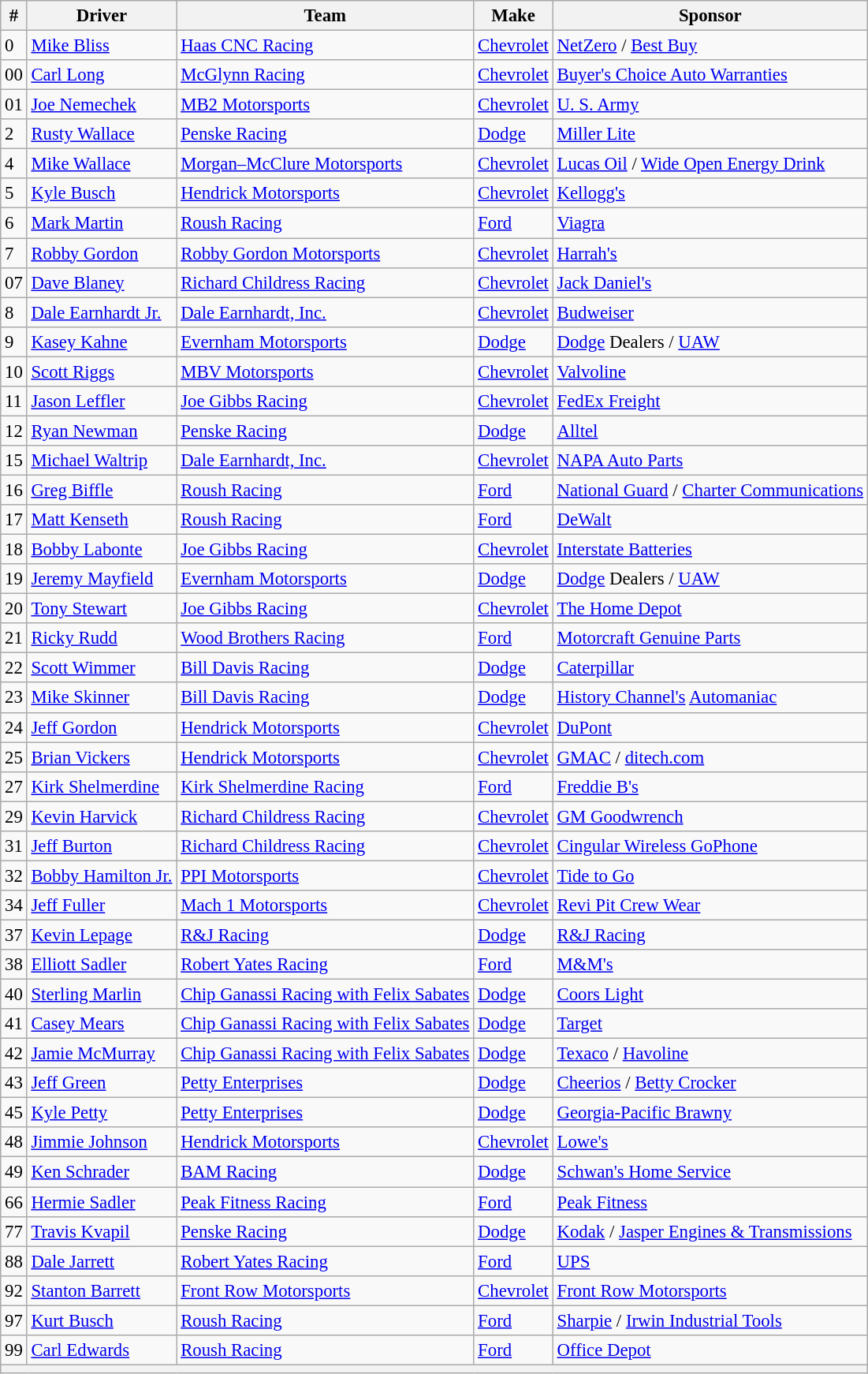<table class="wikitable" style="font-size:95%">
<tr>
<th>#</th>
<th>Driver</th>
<th>Team</th>
<th>Make</th>
<th>Sponsor</th>
</tr>
<tr>
<td>0</td>
<td><a href='#'>Mike Bliss</a></td>
<td><a href='#'>Haas CNC Racing</a></td>
<td><a href='#'>Chevrolet</a></td>
<td><a href='#'>NetZero</a> / <a href='#'>Best Buy</a></td>
</tr>
<tr>
<td>00</td>
<td><a href='#'>Carl Long</a></td>
<td><a href='#'>McGlynn Racing</a></td>
<td><a href='#'>Chevrolet</a></td>
<td><a href='#'>Buyer's Choice Auto Warranties</a></td>
</tr>
<tr>
<td>01</td>
<td><a href='#'>Joe Nemechek</a></td>
<td><a href='#'>MB2 Motorsports</a></td>
<td><a href='#'>Chevrolet</a></td>
<td><a href='#'>U. S. Army</a></td>
</tr>
<tr>
<td>2</td>
<td><a href='#'>Rusty Wallace</a></td>
<td><a href='#'>Penske Racing</a></td>
<td><a href='#'>Dodge</a></td>
<td><a href='#'>Miller Lite</a></td>
</tr>
<tr>
<td>4</td>
<td><a href='#'>Mike Wallace</a></td>
<td><a href='#'>Morgan–McClure Motorsports</a></td>
<td><a href='#'>Chevrolet</a></td>
<td><a href='#'>Lucas Oil</a> / <a href='#'>Wide Open Energy Drink</a></td>
</tr>
<tr>
<td>5</td>
<td><a href='#'>Kyle Busch</a></td>
<td><a href='#'>Hendrick Motorsports</a></td>
<td><a href='#'>Chevrolet</a></td>
<td><a href='#'>Kellogg's</a></td>
</tr>
<tr>
<td>6</td>
<td><a href='#'>Mark Martin</a></td>
<td><a href='#'>Roush Racing</a></td>
<td><a href='#'>Ford</a></td>
<td><a href='#'>Viagra</a></td>
</tr>
<tr>
<td>7</td>
<td><a href='#'>Robby Gordon</a></td>
<td><a href='#'>Robby Gordon Motorsports</a></td>
<td><a href='#'>Chevrolet</a></td>
<td><a href='#'>Harrah's</a></td>
</tr>
<tr>
<td>07</td>
<td><a href='#'>Dave Blaney</a></td>
<td><a href='#'>Richard Childress Racing</a></td>
<td><a href='#'>Chevrolet</a></td>
<td><a href='#'>Jack Daniel's</a></td>
</tr>
<tr>
<td>8</td>
<td><a href='#'>Dale Earnhardt Jr.</a></td>
<td><a href='#'>Dale Earnhardt, Inc.</a></td>
<td><a href='#'>Chevrolet</a></td>
<td><a href='#'>Budweiser</a></td>
</tr>
<tr>
<td>9</td>
<td><a href='#'>Kasey Kahne</a></td>
<td><a href='#'>Evernham Motorsports</a></td>
<td><a href='#'>Dodge</a></td>
<td><a href='#'>Dodge</a> Dealers / <a href='#'>UAW</a></td>
</tr>
<tr>
<td>10</td>
<td><a href='#'>Scott Riggs</a></td>
<td><a href='#'>MBV Motorsports</a></td>
<td><a href='#'>Chevrolet</a></td>
<td><a href='#'>Valvoline</a></td>
</tr>
<tr>
<td>11</td>
<td><a href='#'>Jason Leffler</a></td>
<td><a href='#'>Joe Gibbs Racing</a></td>
<td><a href='#'>Chevrolet</a></td>
<td><a href='#'>FedEx Freight</a></td>
</tr>
<tr>
<td>12</td>
<td><a href='#'>Ryan Newman</a></td>
<td><a href='#'>Penske Racing</a></td>
<td><a href='#'>Dodge</a></td>
<td><a href='#'>Alltel</a></td>
</tr>
<tr>
<td>15</td>
<td><a href='#'>Michael Waltrip</a></td>
<td><a href='#'>Dale Earnhardt, Inc.</a></td>
<td><a href='#'>Chevrolet</a></td>
<td><a href='#'>NAPA Auto Parts</a></td>
</tr>
<tr>
<td>16</td>
<td><a href='#'>Greg Biffle</a></td>
<td><a href='#'>Roush Racing</a></td>
<td><a href='#'>Ford</a></td>
<td><a href='#'>National Guard</a> / <a href='#'>Charter Communications</a></td>
</tr>
<tr>
<td>17</td>
<td><a href='#'>Matt Kenseth</a></td>
<td><a href='#'>Roush Racing</a></td>
<td><a href='#'>Ford</a></td>
<td><a href='#'>DeWalt</a></td>
</tr>
<tr>
<td>18</td>
<td><a href='#'>Bobby Labonte</a></td>
<td><a href='#'>Joe Gibbs Racing</a></td>
<td><a href='#'>Chevrolet</a></td>
<td><a href='#'>Interstate Batteries</a></td>
</tr>
<tr>
<td>19</td>
<td><a href='#'>Jeremy Mayfield</a></td>
<td><a href='#'>Evernham Motorsports</a></td>
<td><a href='#'>Dodge</a></td>
<td><a href='#'>Dodge</a> Dealers / <a href='#'>UAW</a></td>
</tr>
<tr>
<td>20</td>
<td><a href='#'>Tony Stewart</a></td>
<td><a href='#'>Joe Gibbs Racing</a></td>
<td><a href='#'>Chevrolet</a></td>
<td><a href='#'>The Home Depot</a></td>
</tr>
<tr>
<td>21</td>
<td><a href='#'>Ricky Rudd</a></td>
<td><a href='#'>Wood Brothers Racing</a></td>
<td><a href='#'>Ford</a></td>
<td><a href='#'>Motorcraft Genuine Parts</a></td>
</tr>
<tr>
<td>22</td>
<td><a href='#'>Scott Wimmer</a></td>
<td><a href='#'>Bill Davis Racing</a></td>
<td><a href='#'>Dodge</a></td>
<td><a href='#'>Caterpillar</a></td>
</tr>
<tr>
<td>23</td>
<td><a href='#'>Mike Skinner</a></td>
<td><a href='#'>Bill Davis Racing</a></td>
<td><a href='#'>Dodge</a></td>
<td><a href='#'>History Channel's</a> <a href='#'>Automaniac</a></td>
</tr>
<tr>
<td>24</td>
<td><a href='#'>Jeff Gordon</a></td>
<td><a href='#'>Hendrick Motorsports</a></td>
<td><a href='#'>Chevrolet</a></td>
<td><a href='#'>DuPont</a></td>
</tr>
<tr>
<td>25</td>
<td><a href='#'>Brian Vickers</a></td>
<td><a href='#'>Hendrick Motorsports</a></td>
<td><a href='#'>Chevrolet</a></td>
<td><a href='#'>GMAC</a> / <a href='#'>ditech.com</a></td>
</tr>
<tr>
<td>27</td>
<td><a href='#'>Kirk Shelmerdine</a></td>
<td><a href='#'>Kirk Shelmerdine Racing</a></td>
<td><a href='#'>Ford</a></td>
<td><a href='#'>Freddie B's</a></td>
</tr>
<tr>
<td>29</td>
<td><a href='#'>Kevin Harvick</a></td>
<td><a href='#'>Richard Childress Racing</a></td>
<td><a href='#'>Chevrolet</a></td>
<td><a href='#'>GM Goodwrench</a></td>
</tr>
<tr>
<td>31</td>
<td><a href='#'>Jeff Burton</a></td>
<td><a href='#'>Richard Childress Racing</a></td>
<td><a href='#'>Chevrolet</a></td>
<td><a href='#'>Cingular Wireless GoPhone</a></td>
</tr>
<tr>
<td>32</td>
<td><a href='#'>Bobby Hamilton Jr.</a></td>
<td><a href='#'>PPI Motorsports</a></td>
<td><a href='#'>Chevrolet</a></td>
<td><a href='#'>Tide to Go</a></td>
</tr>
<tr>
<td>34</td>
<td><a href='#'>Jeff Fuller</a></td>
<td><a href='#'>Mach 1 Motorsports</a></td>
<td><a href='#'>Chevrolet</a></td>
<td><a href='#'>Revi Pit Crew Wear</a></td>
</tr>
<tr>
<td>37</td>
<td><a href='#'>Kevin Lepage</a></td>
<td><a href='#'>R&J Racing</a></td>
<td><a href='#'>Dodge</a></td>
<td><a href='#'>R&J Racing</a></td>
</tr>
<tr>
<td>38</td>
<td><a href='#'>Elliott Sadler</a></td>
<td><a href='#'>Robert Yates Racing</a></td>
<td><a href='#'>Ford</a></td>
<td><a href='#'>M&M's</a></td>
</tr>
<tr>
<td>40</td>
<td><a href='#'>Sterling Marlin</a></td>
<td><a href='#'>Chip Ganassi Racing with Felix Sabates</a></td>
<td><a href='#'>Dodge</a></td>
<td><a href='#'>Coors Light</a></td>
</tr>
<tr>
<td>41</td>
<td><a href='#'>Casey Mears</a></td>
<td><a href='#'>Chip Ganassi Racing with Felix Sabates</a></td>
<td><a href='#'>Dodge</a></td>
<td><a href='#'>Target</a></td>
</tr>
<tr>
<td>42</td>
<td><a href='#'>Jamie McMurray</a></td>
<td><a href='#'>Chip Ganassi Racing with Felix Sabates</a></td>
<td><a href='#'>Dodge</a></td>
<td><a href='#'>Texaco</a> / <a href='#'>Havoline</a></td>
</tr>
<tr>
<td>43</td>
<td><a href='#'>Jeff Green</a></td>
<td><a href='#'>Petty Enterprises</a></td>
<td><a href='#'>Dodge</a></td>
<td><a href='#'>Cheerios</a> / <a href='#'>Betty Crocker</a></td>
</tr>
<tr>
<td>45</td>
<td><a href='#'>Kyle Petty</a></td>
<td><a href='#'>Petty Enterprises</a></td>
<td><a href='#'>Dodge</a></td>
<td><a href='#'>Georgia-Pacific Brawny</a></td>
</tr>
<tr>
<td>48</td>
<td><a href='#'>Jimmie Johnson</a></td>
<td><a href='#'>Hendrick Motorsports</a></td>
<td><a href='#'>Chevrolet</a></td>
<td><a href='#'>Lowe's</a></td>
</tr>
<tr>
<td>49</td>
<td><a href='#'>Ken Schrader</a></td>
<td><a href='#'>BAM Racing</a></td>
<td><a href='#'>Dodge</a></td>
<td><a href='#'>Schwan's Home Service</a></td>
</tr>
<tr>
<td>66</td>
<td><a href='#'>Hermie Sadler</a></td>
<td><a href='#'>Peak Fitness Racing</a></td>
<td><a href='#'>Ford</a></td>
<td><a href='#'>Peak Fitness</a></td>
</tr>
<tr>
<td>77</td>
<td><a href='#'>Travis Kvapil</a></td>
<td><a href='#'>Penske Racing</a></td>
<td><a href='#'>Dodge</a></td>
<td><a href='#'>Kodak</a> / <a href='#'>Jasper Engines & Transmissions</a></td>
</tr>
<tr>
<td>88</td>
<td><a href='#'>Dale Jarrett</a></td>
<td><a href='#'>Robert Yates Racing</a></td>
<td><a href='#'>Ford</a></td>
<td><a href='#'>UPS</a></td>
</tr>
<tr>
<td>92</td>
<td><a href='#'>Stanton Barrett</a></td>
<td><a href='#'>Front Row Motorsports</a></td>
<td><a href='#'>Chevrolet</a></td>
<td><a href='#'>Front Row Motorsports</a></td>
</tr>
<tr>
<td>97</td>
<td><a href='#'>Kurt Busch</a></td>
<td><a href='#'>Roush Racing</a></td>
<td><a href='#'>Ford</a></td>
<td><a href='#'>Sharpie</a> / <a href='#'>Irwin Industrial Tools</a></td>
</tr>
<tr>
<td>99</td>
<td><a href='#'>Carl Edwards</a></td>
<td><a href='#'>Roush Racing</a></td>
<td><a href='#'>Ford</a></td>
<td><a href='#'>Office Depot</a></td>
</tr>
<tr>
<th colspan="5"></th>
</tr>
</table>
